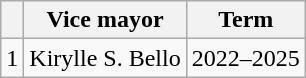<table class="wikitable sortable">
<tr>
<th></th>
<th>Vice mayor</th>
<th>Term</th>
</tr>
<tr>
<td>1</td>
<td>Kirylle S. Bello</td>
<td>2022–2025</td>
</tr>
</table>
